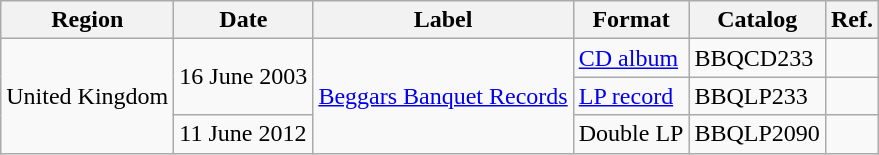<table class="wikitable">
<tr>
<th>Region</th>
<th>Date</th>
<th>Label</th>
<th>Format</th>
<th>Catalog</th>
<th>Ref.</th>
</tr>
<tr>
<td rowspan="3">United Kingdom</td>
<td rowspan="2">16 June 2003</td>
<td rowspan="3"><a href='#'>Beggars Banquet Records</a></td>
<td><a href='#'>CD album</a></td>
<td>BBQCD233</td>
<td align="center"></td>
</tr>
<tr>
<td><a href='#'>LP record</a></td>
<td>BBQLP233</td>
<td align="center"></td>
</tr>
<tr>
<td>11 June 2012</td>
<td>Double LP</td>
<td>BBQLP2090</td>
<td align="center"></td>
</tr>
</table>
